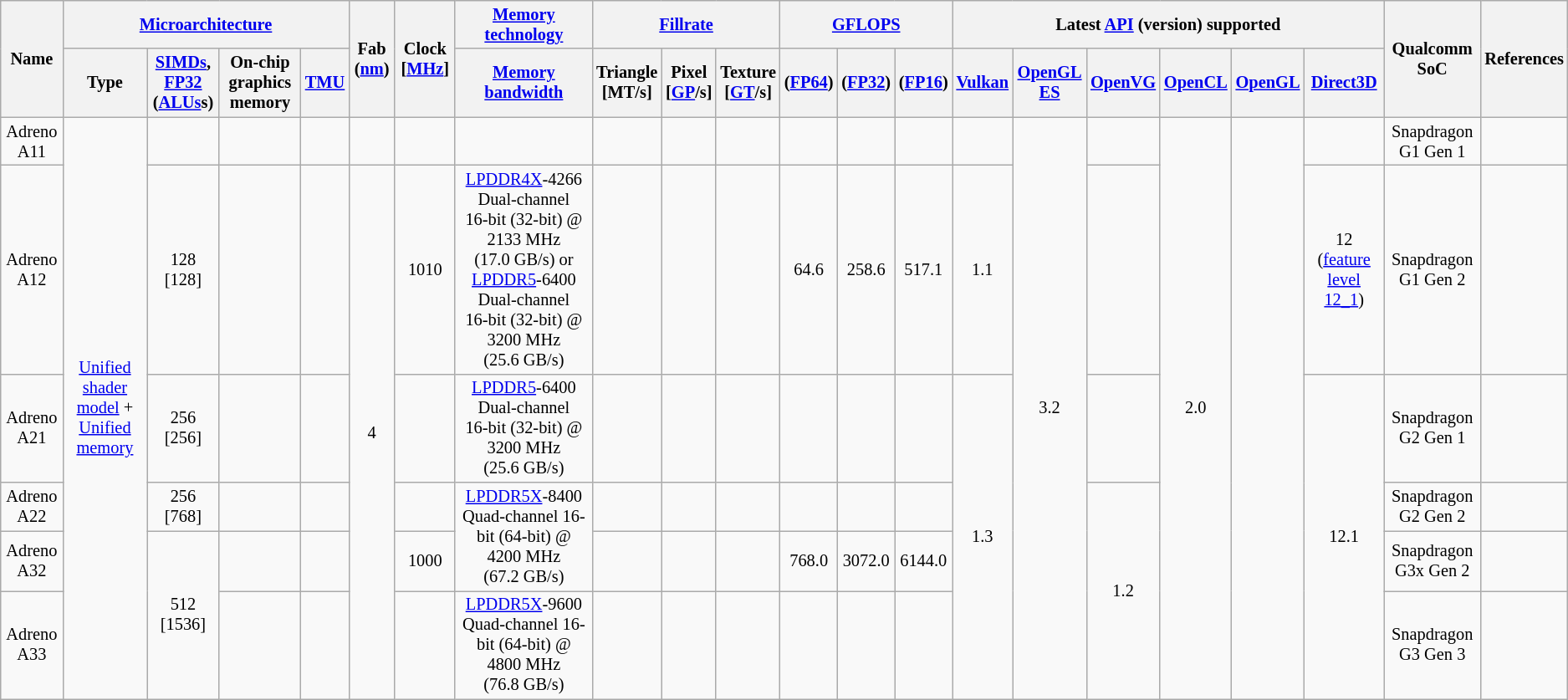<table class="wikitable" style="font-size: 85%; text-align: center">
<tr>
<th rowspan="2">Name</th>
<th colspan="4"><a href='#'>Microarchitecture</a></th>
<th rowspan="2">Fab (<a href='#'>nm</a>)</th>
<th rowspan="2">Clock [<a href='#'>MHz</a>]</th>
<th><a href='#'>Memory technology</a></th>
<th colspan="3"><a href='#'>Fillrate</a></th>
<th colspan="3"><a href='#'>GFLOPS</a></th>
<th colspan="6">Latest <a href='#'>API</a> (version) supported</th>
<th rowspan="2">Qualcomm SoC</th>
<th rowspan="2">References</th>
</tr>
<tr>
<th>Type</th>
<th><a href='#'>SIMDs</a>, <a href='#'>FP32</a><br>(<a href='#'>ALUs</a>s)<br></th>
<th>On-chip graphics memory</th>
<th><a href='#'>TMU</a></th>
<th><a href='#'>Memory bandwidth</a></th>
<th>Triangle<br>[MT/s]</th>
<th>Pixel<br>[<a href='#'>GP</a>/s]</th>
<th>Texture<br>[<a href='#'>GT</a>/s]</th>
<th>(<a href='#'>FP64</a>)</th>
<th>(<a href='#'>FP32</a>)</th>
<th>(<a href='#'>FP16</a>)</th>
<th><a href='#'>Vulkan</a></th>
<th><a href='#'>OpenGL ES</a></th>
<th><a href='#'>OpenVG</a></th>
<th><a href='#'>OpenCL</a></th>
<th><a href='#'>OpenGL</a></th>
<th><a href='#'>Direct3D</a></th>
</tr>
<tr>
<td>Adreno A11</td>
<td rowspan="6"><a href='#'>Unified shader model</a> + <a href='#'>Unified memory</a></td>
<td></td>
<td></td>
<td></td>
<td></td>
<td></td>
<td></td>
<td></td>
<td></td>
<td></td>
<td></td>
<td></td>
<td></td>
<td></td>
<td rowspan="6">3.2</td>
<td></td>
<td rowspan="6">2.0</td>
<td rowspan="6"></td>
<td></td>
<td>Snapdragon G1 Gen 1</td>
<td></td>
</tr>
<tr>
<td>Adreno A12</td>
<td>128<br>[128]</td>
<td></td>
<td></td>
<td rowspan="5">4</td>
<td>1010</td>
<td><a href='#'>LPDDR4X</a>-4266 Dual‑channel 16‑bit (32-bit) @ 2133 MHz (17.0 GB/s) or<br><a href='#'>LPDDR5</a>-6400 Dual‑channel 16‑bit (32-bit) @ 3200 MHz (25.6 GB/s)</td>
<td></td>
<td></td>
<td></td>
<td>64.6</td>
<td>258.6</td>
<td>517.1</td>
<td>1.1</td>
<td></td>
<td>12 <br>(<a href='#'>feature level 12_1</a>)</td>
<td>Snapdragon G1 Gen 2</td>
<td></td>
</tr>
<tr>
<td>Adreno A21</td>
<td>256<br>[256]</td>
<td></td>
<td></td>
<td></td>
<td><a href='#'>LPDDR5</a>-6400 Dual‑channel 16‑bit (32-bit) @ 3200 MHz (25.6 GB/s)</td>
<td></td>
<td></td>
<td></td>
<td></td>
<td></td>
<td></td>
<td rowspan="4">1.3</td>
<td></td>
<td rowspan="4">12.1</td>
<td>Snapdragon G2 Gen 1</td>
<td></td>
</tr>
<tr>
<td>Adreno A22</td>
<td>256<br>[768]</td>
<td></td>
<td></td>
<td></td>
<td rowspan="2"><a href='#'>LPDDR5X</a>-8400 Quad-channel 16-bit (64-bit) @ 4200 MHz (67.2 GB/s)</td>
<td></td>
<td></td>
<td></td>
<td></td>
<td></td>
<td></td>
<td rowspan="3">1.2</td>
<td>Snapdragon G2 Gen 2</td>
<td></td>
</tr>
<tr>
<td>Adreno A32</td>
<td rowspan="2">512<br>[1536]</td>
<td></td>
<td></td>
<td>1000</td>
<td></td>
<td></td>
<td></td>
<td>768.0</td>
<td>3072.0</td>
<td>6144.0</td>
<td>Snapdragon G3x Gen 2</td>
<td></td>
</tr>
<tr>
<td>Adreno A33</td>
<td></td>
<td></td>
<td></td>
<td><a href='#'>LPDDR5X</a>-9600 Quad-channel 16-bit (64-bit) @ 4800 MHz (76.8 GB/s)</td>
<td></td>
<td></td>
<td></td>
<td></td>
<td></td>
<td></td>
<td>Snapdragon G3 Gen 3</td>
<td></td>
</tr>
</table>
